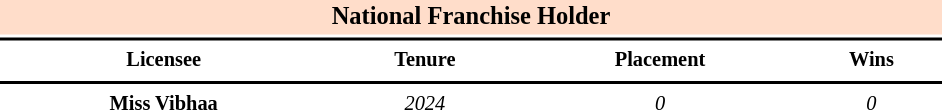<table class="toccolours" style="width: 20em; font-size:85%; line-height:1.5em; width:50%;">
<tr>
<th colspan="4" align="center" style="background:#FFDDCA;"><big>National Franchise Holder</big></th>
</tr>
<tr>
<td colspan="4" style="background:black"></td>
</tr>
<tr>
<th scope="col">Licensee</th>
<th scope="col">Tenure</th>
<th scope="col">Placement</th>
<th>Wins</th>
</tr>
<tr>
<td colspan="4" style="background:black"></td>
</tr>
<tr>
<td align="center"><strong>Miss Vibhaa</strong></td>
<td align="center"><em>2024</em></td>
<td align="center"><em>0</em></td>
<td align="center"><em>0</em></td>
</tr>
</table>
